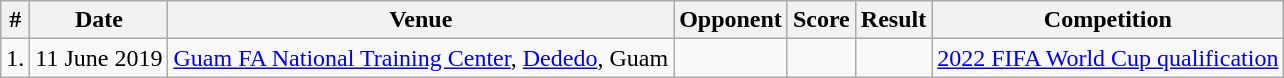<table class="wikitable">
<tr>
<th>#</th>
<th>Date</th>
<th>Venue</th>
<th>Opponent</th>
<th>Score</th>
<th>Result</th>
<th>Competition</th>
</tr>
<tr>
<td>1.</td>
<td>11 June 2019</td>
<td><a href='#'>Guam FA National Training Center</a>, <a href='#'>Dededo</a>, Guam</td>
<td></td>
<td></td>
<td></td>
<td><a href='#'>2022 FIFA World Cup qualification</a></td>
</tr>
</table>
